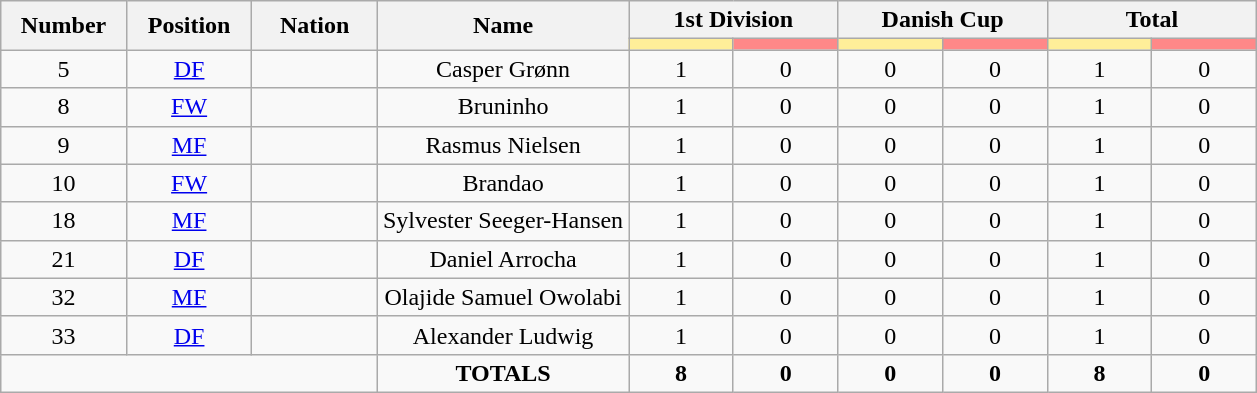<table class="wikitable" style="text-align:center;">
<tr>
<th rowspan=2  style="width:10%; ">Number</th>
<th rowspan=2  style="width:10%; ">Position</th>
<th rowspan=2  style="width:10%; ">Nation</th>
<th rowspan=2  style="width:20%; ">Name</th>
<th colspan=2>1st Division</th>
<th colspan=2>Danish Cup</th>
<th colspan=2>Total</th>
</tr>
<tr>
<th style="width:60px; background:#fe9;"></th>
<th style="width:60px; background:#ff8888;"></th>
<th style="width:60px; background:#fe9;"></th>
<th style="width:60px; background:#ff8888;"></th>
<th style="width:60px; background:#fe9;"></th>
<th style="width:60px; background:#ff8888;"></th>
</tr>
<tr>
<td>5</td>
<td><a href='#'>DF</a></td>
<td></td>
<td>Casper Grønn</td>
<td>1</td>
<td>0</td>
<td>0</td>
<td>0</td>
<td>1</td>
<td>0</td>
</tr>
<tr>
<td>8</td>
<td><a href='#'>FW</a></td>
<td></td>
<td>Bruninho</td>
<td>1</td>
<td>0</td>
<td>0</td>
<td>0</td>
<td>1</td>
<td>0</td>
</tr>
<tr>
<td>9</td>
<td><a href='#'>MF</a></td>
<td></td>
<td>Rasmus Nielsen</td>
<td>1</td>
<td>0</td>
<td>0</td>
<td>0</td>
<td>1</td>
<td>0</td>
</tr>
<tr>
<td>10</td>
<td><a href='#'>FW</a></td>
<td></td>
<td>Brandao</td>
<td>1</td>
<td>0</td>
<td>0</td>
<td>0</td>
<td>1</td>
<td>0</td>
</tr>
<tr>
<td>18</td>
<td><a href='#'>MF</a></td>
<td></td>
<td>Sylvester Seeger-Hansen</td>
<td>1</td>
<td>0</td>
<td>0</td>
<td>0</td>
<td>1</td>
<td>0</td>
</tr>
<tr>
<td>21</td>
<td><a href='#'>DF</a></td>
<td></td>
<td>Daniel Arrocha</td>
<td>1</td>
<td>0</td>
<td>0</td>
<td>0</td>
<td>1</td>
<td>0</td>
</tr>
<tr>
<td>32</td>
<td><a href='#'>MF</a></td>
<td></td>
<td>Olajide Samuel Owolabi</td>
<td>1</td>
<td>0</td>
<td>0</td>
<td>0</td>
<td>1</td>
<td>0</td>
</tr>
<tr>
<td>33</td>
<td><a href='#'>DF</a></td>
<td></td>
<td>Alexander Ludwig</td>
<td>1</td>
<td>0</td>
<td>0</td>
<td>0</td>
<td>1</td>
<td>0</td>
</tr>
<tr>
<td colspan=3></td>
<td><strong>TOTALS</strong></td>
<td><strong>8</strong></td>
<td><strong>0</strong></td>
<td><strong>0</strong></td>
<td><strong>0</strong></td>
<td><strong>8</strong></td>
<td><strong>0</strong></td>
</tr>
</table>
